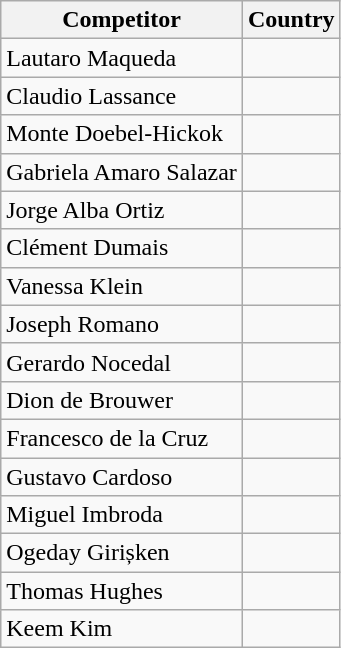<table class="wikitable sortable">
<tr>
<th>Competitor</th>
<th>Country</th>
</tr>
<tr>
<td>Lautaro Maqueda</td>
<td></td>
</tr>
<tr>
<td>Claudio Lassance</td>
<td></td>
</tr>
<tr>
<td>Monte Doebel-Hickok</td>
<td></td>
</tr>
<tr>
<td>Gabriela Amaro Salazar</td>
<td></td>
</tr>
<tr>
<td>Jorge Alba Ortiz</td>
<td></td>
</tr>
<tr>
<td>Clément Dumais</td>
<td></td>
</tr>
<tr>
<td>Vanessa Klein</td>
<td></td>
</tr>
<tr>
<td>Joseph Romano</td>
<td></td>
</tr>
<tr>
<td>Gerardo Nocedal</td>
<td></td>
</tr>
<tr>
<td>Dion de Brouwer</td>
<td></td>
</tr>
<tr>
<td>Francesco de la Cruz</td>
<td></td>
</tr>
<tr>
<td>Gustavo Cardoso</td>
<td></td>
</tr>
<tr>
<td>Miguel Imbroda</td>
<td></td>
</tr>
<tr>
<td>Ogeday Girișken</td>
<td></td>
</tr>
<tr>
<td>Thomas Hughes</td>
<td></td>
</tr>
<tr>
<td>Keem Kim</td>
<td></td>
</tr>
</table>
